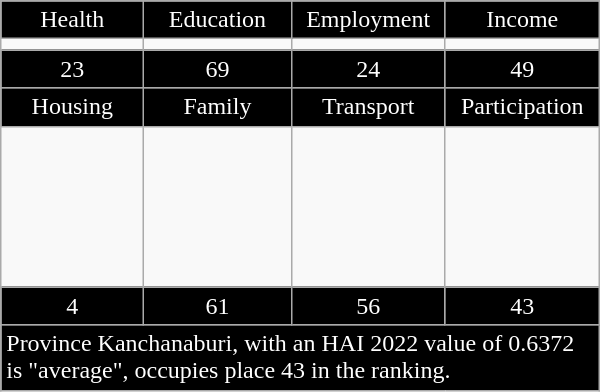<table class="wikitable floatright" style="width:400px;">
<tr>
<td style="text-align:center; width:100px; background:black; color:white;">Health</td>
<td style="text-align:center; width:100px; background:black; color:white;">Education</td>
<td style="text-align:center; width:100px; background:black; color:white;">Employment</td>
<td style="text-align:center; width:100px; background:black; color:white;">Income</td>
</tr>
<tr>
<td></td>
<td></td>
<td></td>
<td></td>
</tr>
<tr>
<td style="text-align:center; background:black; color:white;">23</td>
<td style="text-align:center; background:black; color:white;">69</td>
<td style="text-align:center; background:black; color:white;">24</td>
<td style="text-align:center; background:black; color:white;">49</td>
</tr>
<tr>
<td style="text-align:center; background:black; color:white;">Housing</td>
<td style="text-align:center; background:black; color:white;">Family</td>
<td style="text-align:center; background:black; color:white;">Transport</td>
<td style="text-align:center; background:black; color:white;">Participation</td>
</tr>
<tr>
<td style="height:100px;"></td>
<td></td>
<td></td>
<td></td>
</tr>
<tr>
<td style="text-align:center; background:black; color:white;">4</td>
<td style="text-align:center; background:black; color:white;">61</td>
<td style="text-align:center; background:black; color:white;">56</td>
<td style="text-align:center; background:black; color:white;">43</td>
</tr>
<tr>
<td colspan="4"; style="background:black; color:white;">Province Kanchanaburi, with an HAI 2022 value of 0.6372 is "average", occupies place 43 in the ranking.</td>
</tr>
</table>
